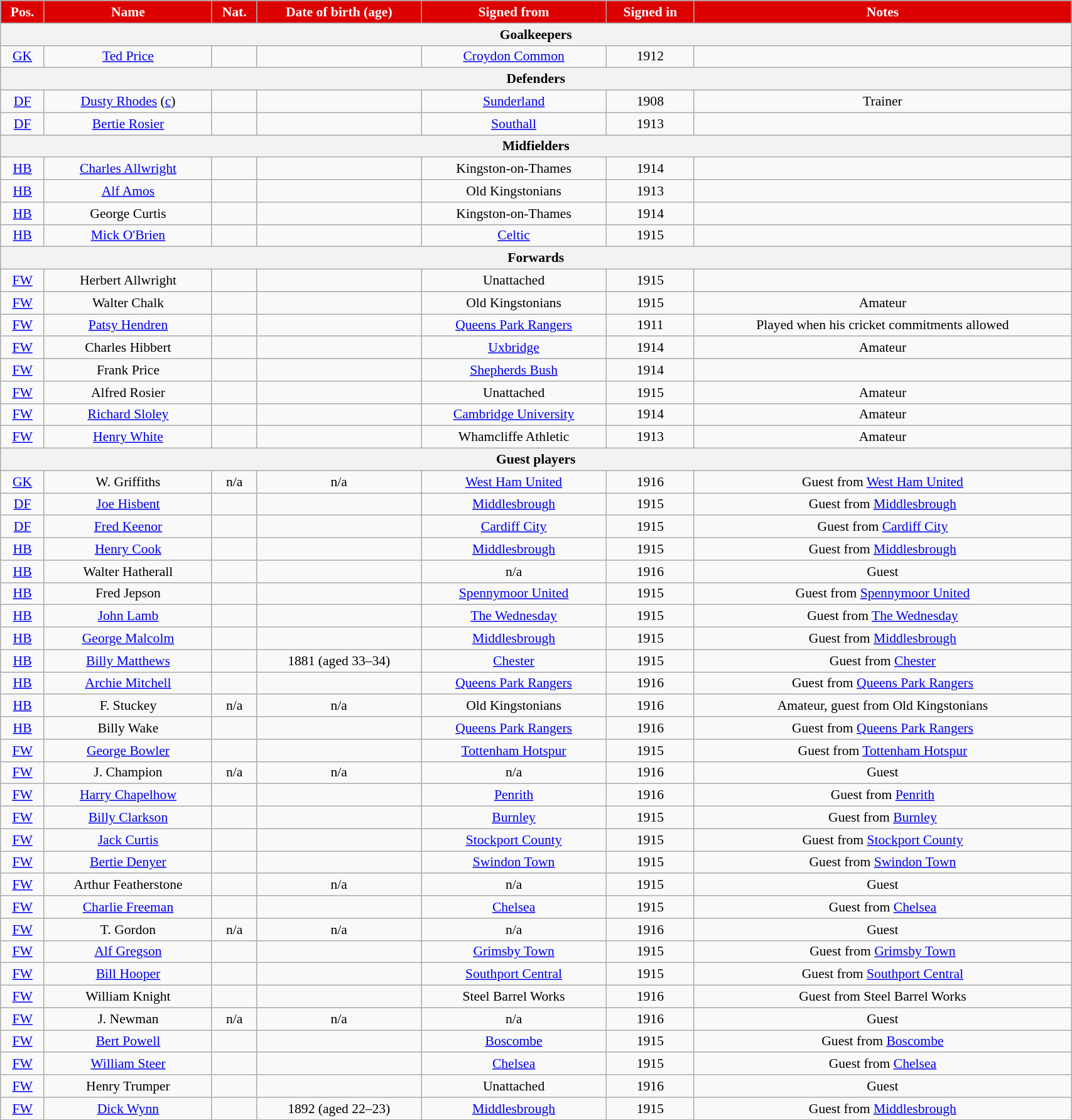<table class="wikitable"  style="text-align:center; font-size:90%; width:90%;">
<tr>
<th style="background:#d00; color:white; text-align:center;">Pos.</th>
<th style="background:#d00; color:white; text-align:center;">Name</th>
<th style="background:#d00; color:white; text-align:center;">Nat.</th>
<th style="background:#d00; color:white; text-align:center;">Date of birth (age)</th>
<th style="background:#d00; color:white; text-align:center;">Signed from</th>
<th style="background:#d00; color:white; text-align:center;">Signed in</th>
<th style="background:#d00; color:white; text-align:center;">Notes</th>
</tr>
<tr>
<th colspan="7">Goalkeepers</th>
</tr>
<tr>
<td><a href='#'>GK</a></td>
<td><a href='#'>Ted Price</a></td>
<td></td>
<td></td>
<td><a href='#'>Croydon Common</a></td>
<td>1912</td>
<td></td>
</tr>
<tr>
<th colspan="7">Defenders</th>
</tr>
<tr>
<td><a href='#'>DF</a></td>
<td><a href='#'>Dusty Rhodes</a> (<a href='#'>c</a>)</td>
<td></td>
<td></td>
<td><a href='#'>Sunderland</a></td>
<td>1908</td>
<td>Trainer</td>
</tr>
<tr>
<td><a href='#'>DF</a></td>
<td><a href='#'>Bertie Rosier</a></td>
<td></td>
<td></td>
<td><a href='#'>Southall</a></td>
<td>1913</td>
<td></td>
</tr>
<tr>
<th colspan="7">Midfielders</th>
</tr>
<tr>
<td><a href='#'>HB</a></td>
<td><a href='#'>Charles Allwright</a></td>
<td></td>
<td></td>
<td>Kingston-on-Thames</td>
<td>1914</td>
<td></td>
</tr>
<tr>
<td><a href='#'>HB</a></td>
<td><a href='#'>Alf Amos</a></td>
<td></td>
<td></td>
<td>Old Kingstonians</td>
<td>1913</td>
<td></td>
</tr>
<tr>
<td><a href='#'>HB</a></td>
<td>George Curtis</td>
<td></td>
<td></td>
<td>Kingston-on-Thames</td>
<td>1914</td>
<td></td>
</tr>
<tr>
<td><a href='#'>HB</a></td>
<td><a href='#'>Mick O'Brien</a></td>
<td></td>
<td></td>
<td><a href='#'>Celtic</a></td>
<td>1915</td>
<td></td>
</tr>
<tr>
<th colspan="7">Forwards</th>
</tr>
<tr>
<td><a href='#'>FW</a></td>
<td>Herbert Allwright</td>
<td></td>
<td></td>
<td>Unattached</td>
<td>1915</td>
<td></td>
</tr>
<tr>
<td><a href='#'>FW</a></td>
<td>Walter Chalk</td>
<td></td>
<td></td>
<td>Old Kingstonians</td>
<td>1915</td>
<td>Amateur</td>
</tr>
<tr>
<td><a href='#'>FW</a></td>
<td><a href='#'>Patsy Hendren</a></td>
<td></td>
<td></td>
<td><a href='#'>Queens Park Rangers</a></td>
<td>1911</td>
<td>Played when his cricket commitments allowed</td>
</tr>
<tr>
<td><a href='#'>FW</a></td>
<td>Charles Hibbert</td>
<td></td>
<td></td>
<td><a href='#'>Uxbridge</a></td>
<td>1914</td>
<td>Amateur</td>
</tr>
<tr>
<td><a href='#'>FW</a></td>
<td>Frank Price</td>
<td></td>
<td></td>
<td><a href='#'>Shepherds Bush</a></td>
<td>1914</td>
<td></td>
</tr>
<tr>
<td><a href='#'>FW</a></td>
<td>Alfred Rosier</td>
<td></td>
<td></td>
<td>Unattached</td>
<td>1915</td>
<td>Amateur</td>
</tr>
<tr>
<td><a href='#'>FW</a></td>
<td><a href='#'>Richard Sloley</a></td>
<td></td>
<td></td>
<td><a href='#'>Cambridge University</a></td>
<td>1914</td>
<td>Amateur</td>
</tr>
<tr>
<td><a href='#'>FW</a></td>
<td><a href='#'>Henry White</a></td>
<td></td>
<td></td>
<td>Whamcliffe Athletic</td>
<td>1913</td>
<td>Amateur</td>
</tr>
<tr>
<th colspan="7">Guest players</th>
</tr>
<tr>
<td><a href='#'>GK</a></td>
<td>W. Griffiths</td>
<td>n/a</td>
<td>n/a</td>
<td><a href='#'>West Ham United</a></td>
<td>1916</td>
<td>Guest from <a href='#'>West Ham United</a></td>
</tr>
<tr>
<td><a href='#'>DF</a></td>
<td><a href='#'>Joe Hisbent</a></td>
<td></td>
<td></td>
<td><a href='#'>Middlesbrough</a></td>
<td>1915</td>
<td>Guest from <a href='#'>Middlesbrough</a></td>
</tr>
<tr>
<td><a href='#'>DF</a></td>
<td><a href='#'>Fred Keenor</a></td>
<td></td>
<td></td>
<td><a href='#'>Cardiff City</a></td>
<td>1915</td>
<td>Guest from <a href='#'>Cardiff City</a></td>
</tr>
<tr>
<td><a href='#'>HB</a></td>
<td><a href='#'>Henry Cook</a></td>
<td></td>
<td></td>
<td><a href='#'>Middlesbrough</a></td>
<td>1915</td>
<td>Guest from <a href='#'>Middlesbrough</a></td>
</tr>
<tr>
<td><a href='#'>HB</a></td>
<td>Walter Hatherall</td>
<td></td>
<td></td>
<td>n/a</td>
<td>1916</td>
<td>Guest</td>
</tr>
<tr>
<td><a href='#'>HB</a></td>
<td>Fred Jepson</td>
<td></td>
<td></td>
<td><a href='#'>Spennymoor United</a></td>
<td>1915</td>
<td>Guest from <a href='#'>Spennymoor United</a></td>
</tr>
<tr>
<td><a href='#'>HB</a></td>
<td><a href='#'>John Lamb</a></td>
<td></td>
<td></td>
<td><a href='#'>The Wednesday</a></td>
<td>1915</td>
<td>Guest from <a href='#'>The Wednesday</a></td>
</tr>
<tr>
<td><a href='#'>HB</a></td>
<td><a href='#'>George Malcolm</a></td>
<td></td>
<td></td>
<td><a href='#'>Middlesbrough</a></td>
<td>1915</td>
<td>Guest from <a href='#'>Middlesbrough</a></td>
</tr>
<tr>
<td><a href='#'>HB</a></td>
<td><a href='#'>Billy Matthews</a></td>
<td></td>
<td>1881 (aged 33–34)</td>
<td><a href='#'>Chester</a></td>
<td>1915</td>
<td>Guest from <a href='#'>Chester</a></td>
</tr>
<tr>
<td><a href='#'>HB</a></td>
<td><a href='#'>Archie Mitchell</a></td>
<td></td>
<td></td>
<td><a href='#'>Queens Park Rangers</a></td>
<td>1916</td>
<td>Guest from <a href='#'>Queens Park Rangers</a></td>
</tr>
<tr>
<td><a href='#'>HB</a></td>
<td>F. Stuckey</td>
<td>n/a</td>
<td>n/a</td>
<td>Old Kingstonians</td>
<td>1916</td>
<td>Amateur, guest from Old Kingstonians</td>
</tr>
<tr>
<td><a href='#'>HB</a></td>
<td>Billy Wake</td>
<td></td>
<td></td>
<td><a href='#'>Queens Park Rangers</a></td>
<td>1916</td>
<td>Guest from <a href='#'>Queens Park Rangers</a></td>
</tr>
<tr>
<td><a href='#'>FW</a></td>
<td><a href='#'>George Bowler</a></td>
<td></td>
<td></td>
<td><a href='#'>Tottenham Hotspur</a></td>
<td>1915</td>
<td>Guest from <a href='#'>Tottenham Hotspur</a></td>
</tr>
<tr>
<td><a href='#'>FW</a></td>
<td>J. Champion</td>
<td>n/a</td>
<td>n/a</td>
<td>n/a</td>
<td>1916</td>
<td>Guest</td>
</tr>
<tr>
<td><a href='#'>FW</a></td>
<td><a href='#'>Harry Chapelhow</a></td>
<td></td>
<td></td>
<td><a href='#'>Penrith</a></td>
<td>1916</td>
<td>Guest from <a href='#'>Penrith</a></td>
</tr>
<tr>
<td><a href='#'>FW</a></td>
<td><a href='#'>Billy Clarkson</a></td>
<td></td>
<td></td>
<td><a href='#'>Burnley</a></td>
<td>1915</td>
<td>Guest from <a href='#'>Burnley</a></td>
</tr>
<tr>
<td><a href='#'>FW</a></td>
<td><a href='#'>Jack Curtis</a></td>
<td></td>
<td></td>
<td><a href='#'>Stockport County</a></td>
<td>1915</td>
<td>Guest from <a href='#'>Stockport County</a></td>
</tr>
<tr>
<td><a href='#'>FW</a></td>
<td><a href='#'>Bertie Denyer</a></td>
<td></td>
<td></td>
<td><a href='#'>Swindon Town</a></td>
<td>1915</td>
<td>Guest from <a href='#'>Swindon Town</a></td>
</tr>
<tr>
<td><a href='#'>FW</a></td>
<td>Arthur Featherstone</td>
<td></td>
<td>n/a</td>
<td>n/a</td>
<td>1915</td>
<td>Guest</td>
</tr>
<tr>
<td><a href='#'>FW</a></td>
<td><a href='#'>Charlie Freeman</a></td>
<td></td>
<td></td>
<td><a href='#'>Chelsea</a></td>
<td>1915</td>
<td>Guest from <a href='#'>Chelsea</a></td>
</tr>
<tr>
<td><a href='#'>FW</a></td>
<td>T. Gordon</td>
<td>n/a</td>
<td>n/a</td>
<td>n/a</td>
<td>1916</td>
<td>Guest</td>
</tr>
<tr>
<td><a href='#'>FW</a></td>
<td><a href='#'>Alf Gregson</a></td>
<td></td>
<td></td>
<td><a href='#'>Grimsby Town</a></td>
<td>1915</td>
<td>Guest from <a href='#'>Grimsby Town</a></td>
</tr>
<tr>
<td><a href='#'>FW</a></td>
<td><a href='#'>Bill Hooper</a></td>
<td></td>
<td></td>
<td><a href='#'>Southport Central</a></td>
<td>1915</td>
<td>Guest from <a href='#'>Southport Central</a></td>
</tr>
<tr>
<td><a href='#'>FW</a></td>
<td>William Knight</td>
<td></td>
<td></td>
<td>Steel Barrel Works</td>
<td>1916</td>
<td>Guest from Steel Barrel Works</td>
</tr>
<tr>
<td><a href='#'>FW</a></td>
<td>J. Newman</td>
<td>n/a</td>
<td>n/a</td>
<td>n/a</td>
<td>1916</td>
<td>Guest</td>
</tr>
<tr>
<td><a href='#'>FW</a></td>
<td><a href='#'>Bert Powell</a></td>
<td></td>
<td></td>
<td><a href='#'>Boscombe</a></td>
<td>1915</td>
<td>Guest from <a href='#'>Boscombe</a></td>
</tr>
<tr>
<td><a href='#'>FW</a></td>
<td><a href='#'>William Steer</a></td>
<td></td>
<td></td>
<td><a href='#'>Chelsea</a></td>
<td>1915</td>
<td>Guest from <a href='#'>Chelsea</a></td>
</tr>
<tr>
<td><a href='#'>FW</a></td>
<td>Henry Trumper</td>
<td></td>
<td></td>
<td>Unattached</td>
<td>1916</td>
<td>Guest</td>
</tr>
<tr>
<td><a href='#'>FW</a></td>
<td><a href='#'>Dick Wynn</a></td>
<td></td>
<td>1892 (aged 22–23)</td>
<td><a href='#'>Middlesbrough</a></td>
<td>1915</td>
<td>Guest from <a href='#'>Middlesbrough</a></td>
</tr>
</table>
